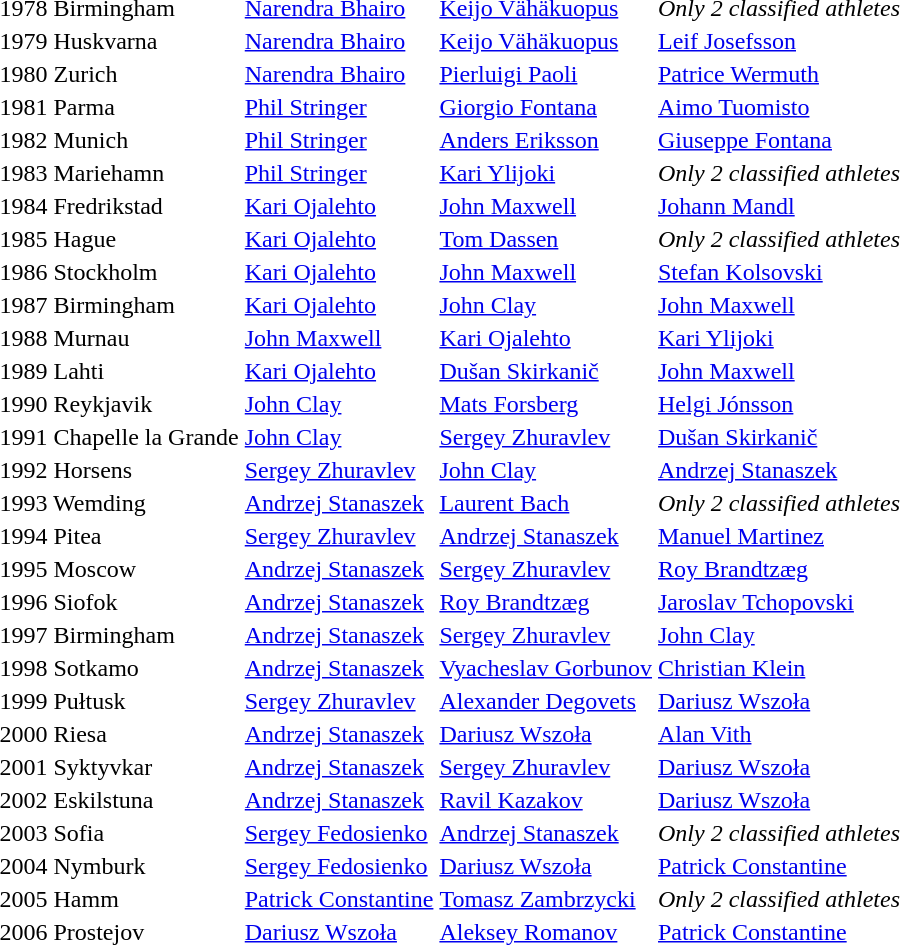<table>
<tr>
<td>1978 Birmingham</td>
<td> <a href='#'>Narendra Bhairo</a></td>
<td> <a href='#'>Keijo Vähäkuopus</a></td>
<td><em> Only 2 classified athletes</em></td>
</tr>
<tr>
<td>1979 Huskvarna</td>
<td> <a href='#'>Narendra Bhairo</a></td>
<td> <a href='#'>Keijo Vähäkuopus</a></td>
<td> <a href='#'>Leif Josefsson</a></td>
</tr>
<tr>
<td>1980 Zurich</td>
<td> <a href='#'>Narendra Bhairo</a></td>
<td> <a href='#'>Pierluigi Paoli</a></td>
<td> <a href='#'>Patrice Wermuth</a></td>
</tr>
<tr>
<td>1981 Parma</td>
<td> <a href='#'>Phil Stringer</a></td>
<td> <a href='#'>Giorgio Fontana</a></td>
<td> <a href='#'>Aimo Tuomisto</a></td>
</tr>
<tr>
<td>1982 Munich</td>
<td> <a href='#'>Phil Stringer</a></td>
<td> <a href='#'>Anders Eriksson</a></td>
<td> <a href='#'>Giuseppe Fontana</a></td>
</tr>
<tr>
<td>1983 Mariehamn</td>
<td> <a href='#'>Phil Stringer</a></td>
<td> <a href='#'>Kari Ylijoki</a></td>
<td><em> Only 2 classified athletes</em></td>
</tr>
<tr>
<td>1984 Fredrikstad</td>
<td> <a href='#'>Kari Ojalehto</a></td>
<td> <a href='#'>John Maxwell</a></td>
<td> <a href='#'>Johann Mandl</a></td>
</tr>
<tr>
<td>1985 Hague</td>
<td> <a href='#'>Kari Ojalehto</a></td>
<td> <a href='#'>Tom Dassen</a></td>
<td><em> Only 2 classified athletes</em></td>
</tr>
<tr>
<td>1986 Stockholm</td>
<td> <a href='#'>Kari Ojalehto</a></td>
<td> <a href='#'>John Maxwell</a></td>
<td> <a href='#'>Stefan Kolsovski</a></td>
</tr>
<tr>
<td>1987 Birmingham</td>
<td> <a href='#'>Kari Ojalehto</a></td>
<td> <a href='#'>John Clay</a></td>
<td> <a href='#'>John Maxwell</a></td>
</tr>
<tr>
<td>1988 Murnau</td>
<td> <a href='#'>John Maxwell</a></td>
<td> <a href='#'>Kari Ojalehto</a></td>
<td> <a href='#'>Kari Ylijoki</a></td>
</tr>
<tr>
<td>1989 Lahti</td>
<td> <a href='#'>Kari Ojalehto</a></td>
<td> <a href='#'>Dušan Skirkanič</a></td>
<td> <a href='#'>John Maxwell</a></td>
</tr>
<tr>
<td>1990 Reykjavik</td>
<td> <a href='#'>John Clay</a></td>
<td> <a href='#'>Mats Forsberg</a></td>
<td> <a href='#'>Helgi Jónsson</a></td>
</tr>
<tr>
<td>1991 Chapelle la Grande</td>
<td> <a href='#'>John Clay</a></td>
<td> <a href='#'>Sergey Zhuravlev</a></td>
<td> <a href='#'>Dušan Skirkanič</a></td>
</tr>
<tr>
<td>1992 Horsens</td>
<td> <a href='#'>Sergey Zhuravlev</a></td>
<td> <a href='#'>John Clay</a></td>
<td> <a href='#'>Andrzej Stanaszek</a></td>
</tr>
<tr>
<td>1993 Wemding</td>
<td> <a href='#'>Andrzej Stanaszek</a></td>
<td> <a href='#'>Laurent Bach</a></td>
<td><em> Only 2 classified athletes</em></td>
</tr>
<tr>
<td>1994 Pitea</td>
<td> <a href='#'>Sergey Zhuravlev</a></td>
<td> <a href='#'>Andrzej Stanaszek</a></td>
<td> <a href='#'>Manuel Martinez</a></td>
</tr>
<tr>
<td>1995 Moscow</td>
<td> <a href='#'>Andrzej Stanaszek</a></td>
<td> <a href='#'>Sergey Zhuravlev</a></td>
<td> <a href='#'>Roy Brandtzæg</a></td>
</tr>
<tr>
<td>1996 Siofok</td>
<td> <a href='#'>Andrzej Stanaszek</a></td>
<td> <a href='#'>Roy Brandtzæg</a></td>
<td> <a href='#'>Jaroslav Tchopovski</a></td>
</tr>
<tr>
<td>1997 Birmingham</td>
<td> <a href='#'>Andrzej Stanaszek</a></td>
<td> <a href='#'>Sergey Zhuravlev</a></td>
<td> <a href='#'>John Clay</a></td>
</tr>
<tr>
<td>1998 Sotkamo</td>
<td> <a href='#'>Andrzej Stanaszek</a></td>
<td> <a href='#'>Vyacheslav Gorbunov</a></td>
<td> <a href='#'>Christian Klein</a></td>
</tr>
<tr>
<td>1999 Pułtusk</td>
<td> <a href='#'>Sergey Zhuravlev</a></td>
<td> <a href='#'>Alexander Degovets</a></td>
<td> <a href='#'>Dariusz Wszoła</a></td>
</tr>
<tr>
<td>2000 Riesa</td>
<td> <a href='#'>Andrzej Stanaszek</a></td>
<td> <a href='#'>Dariusz Wszoła</a></td>
<td> <a href='#'>Alan Vith</a></td>
</tr>
<tr>
<td>2001 Syktyvkar</td>
<td> <a href='#'>Andrzej Stanaszek</a></td>
<td> <a href='#'>Sergey Zhuravlev</a></td>
<td> <a href='#'>Dariusz Wszoła</a></td>
</tr>
<tr>
<td>2002 Eskilstuna</td>
<td> <a href='#'>Andrzej Stanaszek</a></td>
<td> <a href='#'>Ravil Kazakov</a></td>
<td> <a href='#'>Dariusz Wszoła</a></td>
</tr>
<tr>
<td>2003 Sofia</td>
<td> <a href='#'>Sergey Fedosienko</a></td>
<td> <a href='#'>Andrzej Stanaszek</a></td>
<td><em> Only 2 classified athletes</em></td>
</tr>
<tr>
<td>2004 Nymburk</td>
<td> <a href='#'>Sergey Fedosienko</a></td>
<td> <a href='#'>Dariusz Wszoła</a></td>
<td> <a href='#'>Patrick Constantine</a></td>
</tr>
<tr>
<td>2005 Hamm</td>
<td> <a href='#'>Patrick Constantine</a></td>
<td> <a href='#'>Tomasz Zambrzycki</a></td>
<td><em> Only 2 classified athletes</em></td>
</tr>
<tr>
<td>2006 Prostejov</td>
<td> <a href='#'>Dariusz Wszoła</a></td>
<td> <a href='#'>Aleksey Romanov</a></td>
<td> <a href='#'>Patrick Constantine</a></td>
</tr>
</table>
